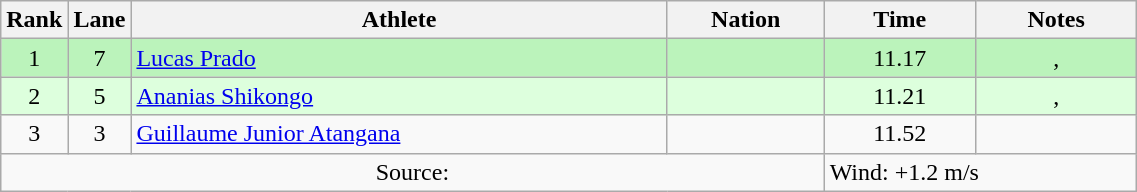<table class="wikitable sortable" style="text-align:center;width: 60%;">
<tr>
<th scope="col" style="width: 10px;">Rank</th>
<th scope="col" style="width: 10px;">Lane</th>
<th scope="col">Athlete</th>
<th scope="col">Nation</th>
<th scope="col">Time</th>
<th scope="col">Notes</th>
</tr>
<tr bgcolor=bbf3bb>
<td>1</td>
<td>7</td>
<td align="left"><a href='#'>Lucas Prado</a></td>
<td align="left"></td>
<td>11.17</td>
<td>, </td>
</tr>
<tr bgcolor=ddffdd>
<td>2</td>
<td>5</td>
<td align="left"><a href='#'>Ananias Shikongo</a></td>
<td align="left"></td>
<td>11.21</td>
<td>, </td>
</tr>
<tr>
<td>3</td>
<td>3</td>
<td align="left"><a href='#'>Guillaume Junior Atangana</a></td>
<td align="left"></td>
<td>11.52</td>
<td></td>
</tr>
<tr class="sortbottom">
<td colspan="4">Source:</td>
<td colspan="2" style="text-align:left;">Wind: +1.2 m/s</td>
</tr>
</table>
